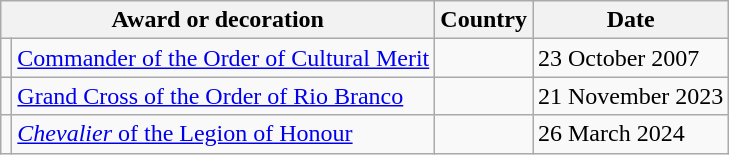<table class="wikitable" style="text-align:left;">
<tr>
<th colspan=2>Award or decoration</th>
<th>Country</th>
<th>Date</th>
</tr>
<tr>
<td></td>
<td><a href='#'>Commander of the Order of Cultural Merit</a></td>
<td></td>
<td>23 October 2007</td>
</tr>
<tr>
<td></td>
<td><a href='#'>Grand Cross of the Order of Rio Branco</a></td>
<td></td>
<td>21 November 2023</td>
</tr>
<tr>
<td></td>
<td><a href='#'><em>Chevalier</em> of the Legion of Honour</a></td>
<td></td>
<td>26 March 2024</td>
</tr>
</table>
